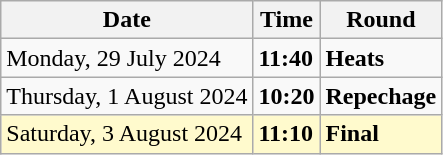<table class="wikitable">
<tr>
<th>Date</th>
<th>Time</th>
<th>Round</th>
</tr>
<tr>
<td>Monday, 29 July 2024</td>
<td><strong>11:40</strong></td>
<td><strong>Heats</strong></td>
</tr>
<tr>
<td>Thursday, 1 August 2024</td>
<td><strong>10:20</strong></td>
<td><strong>Repechage</strong></td>
</tr>
<tr style=background:lemonchiffon>
<td>Saturday, 3 August 2024</td>
<td><strong>11:10</strong></td>
<td><strong>Final</strong></td>
</tr>
</table>
